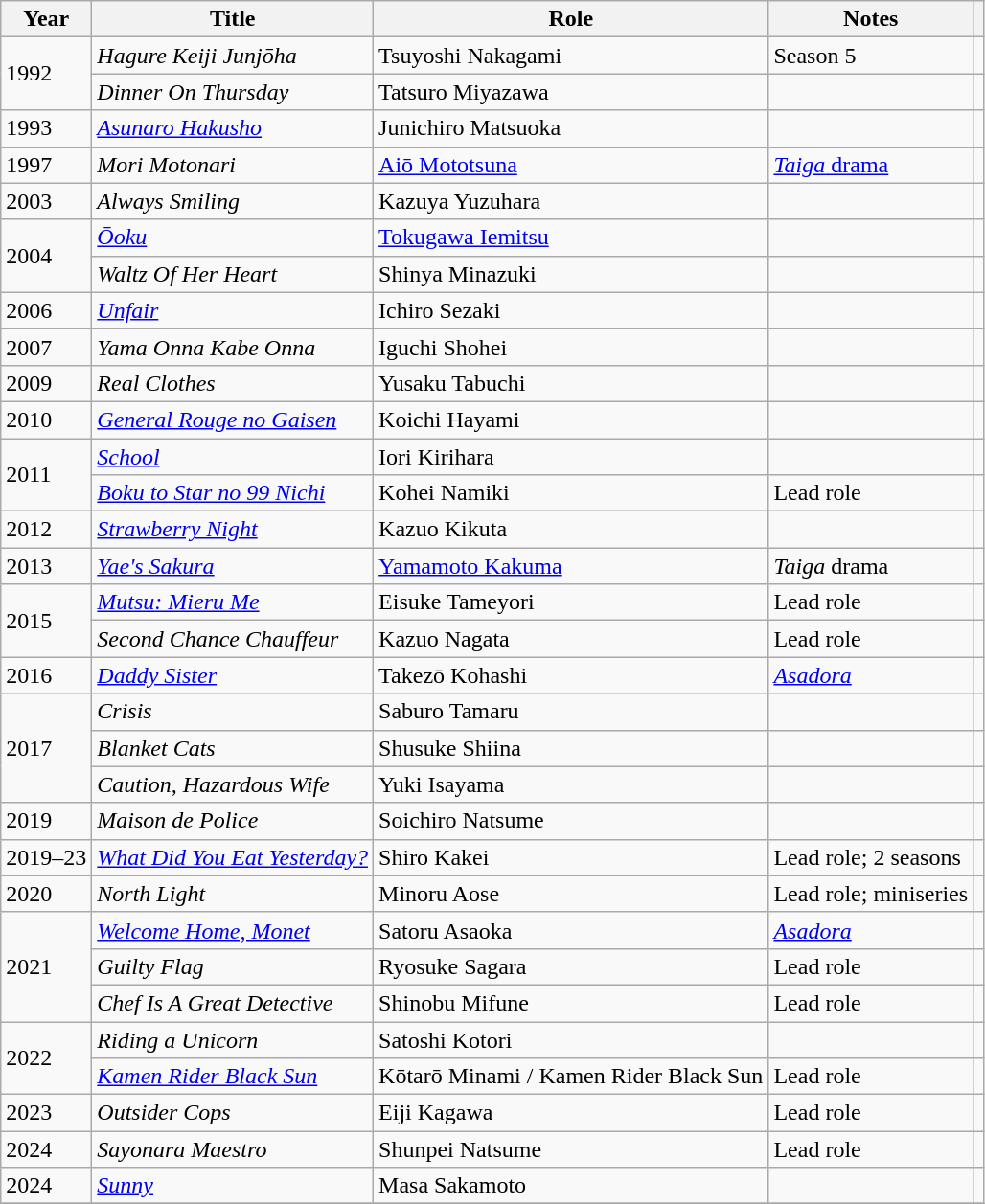<table class="wikitable">
<tr>
<th>Year</th>
<th>Title</th>
<th>Role</th>
<th class="unsortable">Notes</th>
<th class="unsortable"></th>
</tr>
<tr>
<td rowspan="2">1992</td>
<td><em>Hagure Keiji Junjōha</em></td>
<td>Tsuyoshi Nakagami</td>
<td>Season 5</td>
<td></td>
</tr>
<tr>
<td><em>Dinner On Thursday</em></td>
<td>Tatsuro Miyazawa</td>
<td></td>
<td></td>
</tr>
<tr>
<td>1993</td>
<td><em><a href='#'>Asunaro Hakusho</a></em></td>
<td>Junichiro Matsuoka</td>
<td></td>
<td></td>
</tr>
<tr>
<td>1997</td>
<td><em>Mori Motonari</em></td>
<td><a href='#'>Aiō Mototsuna</a></td>
<td><a href='#'><em>Taiga</em> drama</a></td>
<td></td>
</tr>
<tr>
<td>2003</td>
<td><em>Always Smiling</em></td>
<td>Kazuya Yuzuhara</td>
<td></td>
<td></td>
</tr>
<tr>
<td rowspan="2">2004</td>
<td><em><a href='#'>Ōoku</a></em></td>
<td><a href='#'>Tokugawa Iemitsu</a></td>
<td></td>
<td></td>
</tr>
<tr>
<td><em>Waltz Of Her Heart</em> </td>
<td>Shinya Minazuki</td>
<td></td>
<td></td>
</tr>
<tr>
<td>2006</td>
<td><em><a href='#'>Unfair</a></em></td>
<td>Ichiro Sezaki</td>
<td></td>
<td></td>
</tr>
<tr>
<td>2007</td>
<td><em>Yama Onna Kabe Onna</em></td>
<td>Iguchi Shohei</td>
<td></td>
<td></td>
</tr>
<tr>
<td>2009</td>
<td><em>Real Clothes</em></td>
<td>Yusaku Tabuchi</td>
<td></td>
<td></td>
</tr>
<tr>
<td>2010</td>
<td><em><a href='#'>General Rouge no Gaisen</a></em></td>
<td>Koichi Hayami</td>
<td></td>
<td></td>
</tr>
<tr>
<td rowspan=2>2011</td>
<td><em><a href='#'>School</a></em></td>
<td>Iori Kirihara</td>
<td></td>
<td></td>
</tr>
<tr>
<td><em><a href='#'>Boku to Star no 99 Nichi</a></em></td>
<td>Kohei Namiki</td>
<td>Lead role</td>
<td></td>
</tr>
<tr>
<td>2012</td>
<td><em><a href='#'>Strawberry Night</a></em></td>
<td>Kazuo Kikuta</td>
<td></td>
<td></td>
</tr>
<tr>
<td>2013</td>
<td><em><a href='#'>Yae's Sakura</a></em></td>
<td><a href='#'>Yamamoto Kakuma</a></td>
<td><em>Taiga</em> drama</td>
<td></td>
</tr>
<tr>
<td rowspan="2">2015</td>
<td><em><a href='#'>Mutsu: Mieru Me</a></em></td>
<td>Eisuke Tameyori</td>
<td>Lead role</td>
<td></td>
</tr>
<tr>
<td><em>Second Chance Chauffeur</em></td>
<td>Kazuo Nagata</td>
<td>Lead role</td>
<td></td>
</tr>
<tr>
<td>2016</td>
<td><em><a href='#'>Daddy Sister</a></em></td>
<td>Takezō Kohashi</td>
<td><em><a href='#'>Asadora</a></em></td>
<td></td>
</tr>
<tr>
<td rowspan="3">2017</td>
<td><em>Crisis</em></td>
<td>Saburo Tamaru</td>
<td></td>
<td></td>
</tr>
<tr>
<td><em>Blanket Cats</em></td>
<td>Shusuke Shiina</td>
<td></td>
<td></td>
</tr>
<tr>
<td><em>Caution, Hazardous Wife</em></td>
<td>Yuki Isayama</td>
<td></td>
<td></td>
</tr>
<tr>
<td rowspan="1">2019</td>
<td><em>Maison de Police</em></td>
<td>Soichiro Natsume</td>
<td></td>
<td></td>
</tr>
<tr>
<td>2019–23</td>
<td><em><a href='#'>What Did You Eat Yesterday?</a></em></td>
<td>Shiro Kakei</td>
<td>Lead role; 2 seasons</td>
<td></td>
</tr>
<tr>
<td>2020</td>
<td><em>North Light</em></td>
<td>Minoru Aose</td>
<td>Lead role; miniseries</td>
<td></td>
</tr>
<tr>
<td rowspan="3">2021</td>
<td><em><a href='#'>Welcome Home, Monet</a></em></td>
<td>Satoru Asaoka</td>
<td><em><a href='#'>Asadora</a></em></td>
<td></td>
</tr>
<tr>
<td><em>Guilty Flag</em></td>
<td>Ryosuke Sagara</td>
<td>Lead role</td>
<td></td>
</tr>
<tr>
<td><em>Chef Is A Great Detective</em></td>
<td>Shinobu Mifune</td>
<td>Lead role</td>
<td></td>
</tr>
<tr>
<td rowspan=2>2022</td>
<td><em>Riding a Unicorn</em></td>
<td>Satoshi Kotori</td>
<td></td>
<td></td>
</tr>
<tr>
<td><em><a href='#'>Kamen Rider Black Sun</a></em></td>
<td>Kōtarō Minami / Kamen Rider Black Sun</td>
<td>Lead role</td>
<td></td>
</tr>
<tr>
<td>2023</td>
<td><em>Outsider Cops</em></td>
<td>Eiji Kagawa</td>
<td>Lead role</td>
<td></td>
</tr>
<tr>
<td>2024</td>
<td><em>Sayonara Maestro</em></td>
<td>Shunpei Natsume</td>
<td>Lead role</td>
<td></td>
</tr>
<tr>
<td>2024</td>
<td><em><a href='#'>Sunny</a></em></td>
<td>Masa Sakamoto</td>
<td></td>
<td></td>
</tr>
<tr>
</tr>
</table>
